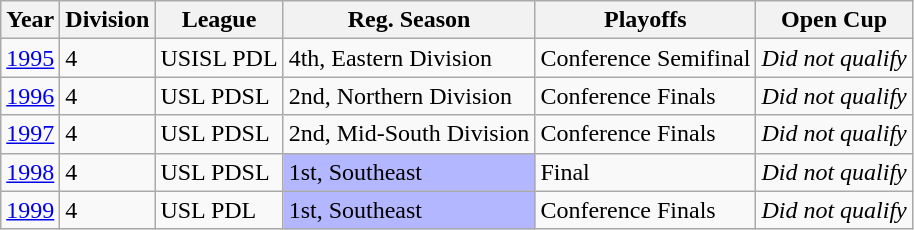<table class="wikitable">
<tr>
<th>Year</th>
<th>Division</th>
<th>League</th>
<th>Reg. Season</th>
<th>Playoffs</th>
<th>Open Cup</th>
</tr>
<tr>
<td><a href='#'>1995</a></td>
<td>4</td>
<td>USISL PDL</td>
<td>4th, Eastern Division</td>
<td>Conference Semifinal</td>
<td><em>Did not qualify</em></td>
</tr>
<tr>
<td><a href='#'>1996</a></td>
<td>4</td>
<td>USL PDSL</td>
<td>2nd, Northern Division</td>
<td>Conference Finals</td>
<td><em>Did not qualify</em></td>
</tr>
<tr>
<td><a href='#'>1997</a></td>
<td>4</td>
<td>USL PDSL</td>
<td>2nd, Mid-South Division</td>
<td>Conference Finals</td>
<td><em>Did not qualify</em></td>
</tr>
<tr>
<td><a href='#'>1998</a></td>
<td>4</td>
<td>USL PDSL</td>
<td bgcolor="B3B7FF">1st, Southeast</td>
<td>Final</td>
<td><em>Did not qualify</em></td>
</tr>
<tr>
<td><a href='#'>1999</a></td>
<td>4</td>
<td>USL PDL</td>
<td bgcolor="B3B7FF">1st, Southeast</td>
<td>Conference Finals</td>
<td><em>Did not qualify</em></td>
</tr>
</table>
